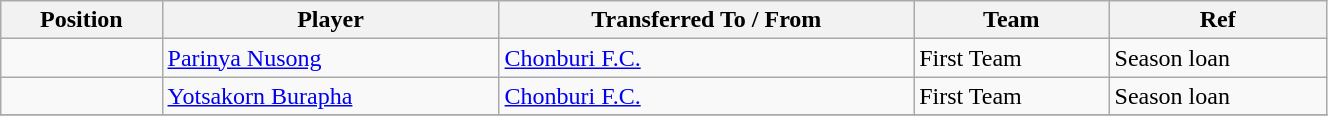<table class="wikitable sortable" style="width:70%; text-align:center; font-size:100%; text-align:left;">
<tr>
<th>Position</th>
<th>Player</th>
<th>Transferred To / From</th>
<th>Team</th>
<th>Ref</th>
</tr>
<tr>
<td></td>
<td> <a href='#'>Parinya Nusong</a></td>
<td> <a href='#'>Chonburi F.C.</a></td>
<td>First Team</td>
<td>Season loan</td>
</tr>
<tr>
<td></td>
<td> <a href='#'>Yotsakorn Burapha</a></td>
<td> <a href='#'>Chonburi F.C.</a></td>
<td>First Team</td>
<td>Season loan </td>
</tr>
<tr>
</tr>
</table>
